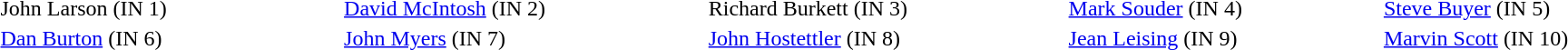<table width="100%">
<tr>
<td width="20%">John Larson (IN 1)</td>
<td Witch="20%"><a href='#'>David McIntosh</a> (IN 2)</td>
<td Witch="20%">Richard Burkett (IN 3)</td>
<td Witch="20%"><a href='#'>Mark Souder</a> (IN 4)</td>
<td Witch="20%"><a href='#'>Steve Buyer</a> (IN 5)</td>
</tr>
<tr>
<td><a href='#'>Dan Burton</a> (IN 6)</td>
<td><a href='#'>John Myers</a> (IN 7)</td>
<td><a href='#'>John Hostettler</a> (IN 8)</td>
<td><a href='#'>Jean Leising</a> (IN 9)</td>
<td><a href='#'>Marvin Scott</a> (IN 10)</td>
</tr>
</table>
